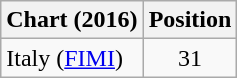<table class="wikitable sortable plainrowheaders">
<tr>
<th>Chart (2016)</th>
<th>Position</th>
</tr>
<tr>
<td>Italy (<a href='#'>FIMI</a>)</td>
<td align="center">31</td>
</tr>
</table>
